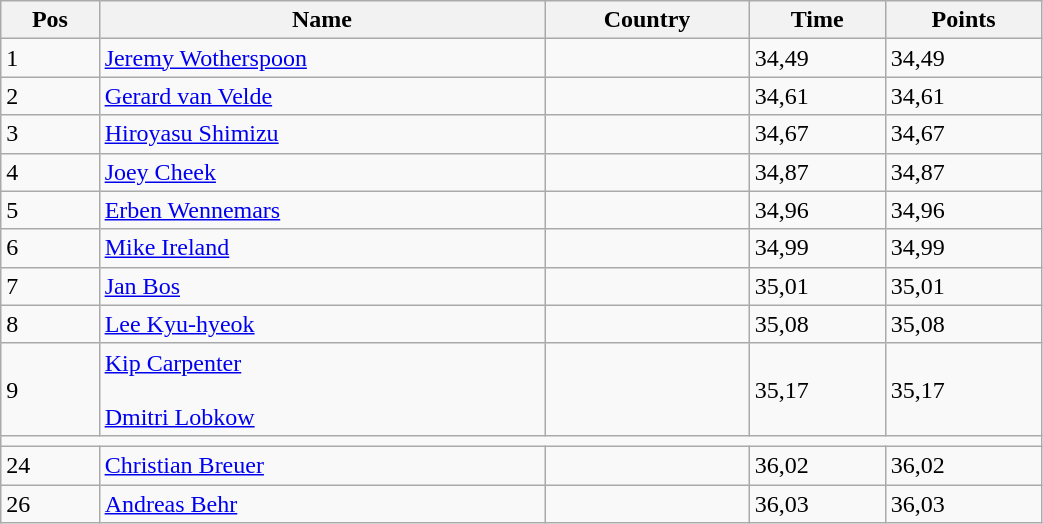<table class="prettytable" style="width:55%;">
<tr>
<th>Pos</th>
<th>Name</th>
<th>Country</th>
<th>Time</th>
<th>Points</th>
</tr>
<tr>
<td>1</td>
<td><a href='#'>Jeremy Wotherspoon</a></td>
<td></td>
<td>34,49</td>
<td>34,49</td>
</tr>
<tr>
<td>2</td>
<td><a href='#'>Gerard van Velde</a></td>
<td></td>
<td>34,61</td>
<td>34,61</td>
</tr>
<tr>
<td>3</td>
<td><a href='#'>Hiroyasu Shimizu</a></td>
<td></td>
<td>34,67</td>
<td>34,67</td>
</tr>
<tr>
<td>4</td>
<td><a href='#'>Joey Cheek</a></td>
<td></td>
<td>34,87</td>
<td>34,87</td>
</tr>
<tr>
<td>5</td>
<td><a href='#'>Erben Wennemars</a></td>
<td></td>
<td>34,96</td>
<td>34,96</td>
</tr>
<tr>
<td>6</td>
<td><a href='#'>Mike Ireland</a></td>
<td></td>
<td>34,99</td>
<td>34,99</td>
</tr>
<tr>
<td>7</td>
<td><a href='#'>Jan Bos</a></td>
<td></td>
<td>35,01</td>
<td>35,01</td>
</tr>
<tr>
<td>8</td>
<td><a href='#'>Lee Kyu-hyeok</a></td>
<td></td>
<td>35,08</td>
<td>35,08</td>
</tr>
<tr>
<td>9</td>
<td><a href='#'>Kip Carpenter</a><br><br><a href='#'>Dmitri Lobkow</a></td>
<td><br><br></td>
<td>35,17</td>
<td>35,17</td>
</tr>
<tr>
<td colspan="5"></td>
</tr>
<tr>
<td>24</td>
<td><a href='#'>Christian Breuer</a></td>
<td></td>
<td>36,02</td>
<td>36,02</td>
</tr>
<tr>
<td>26</td>
<td><a href='#'>Andreas Behr</a></td>
<td></td>
<td>36,03</td>
<td>36,03</td>
</tr>
</table>
